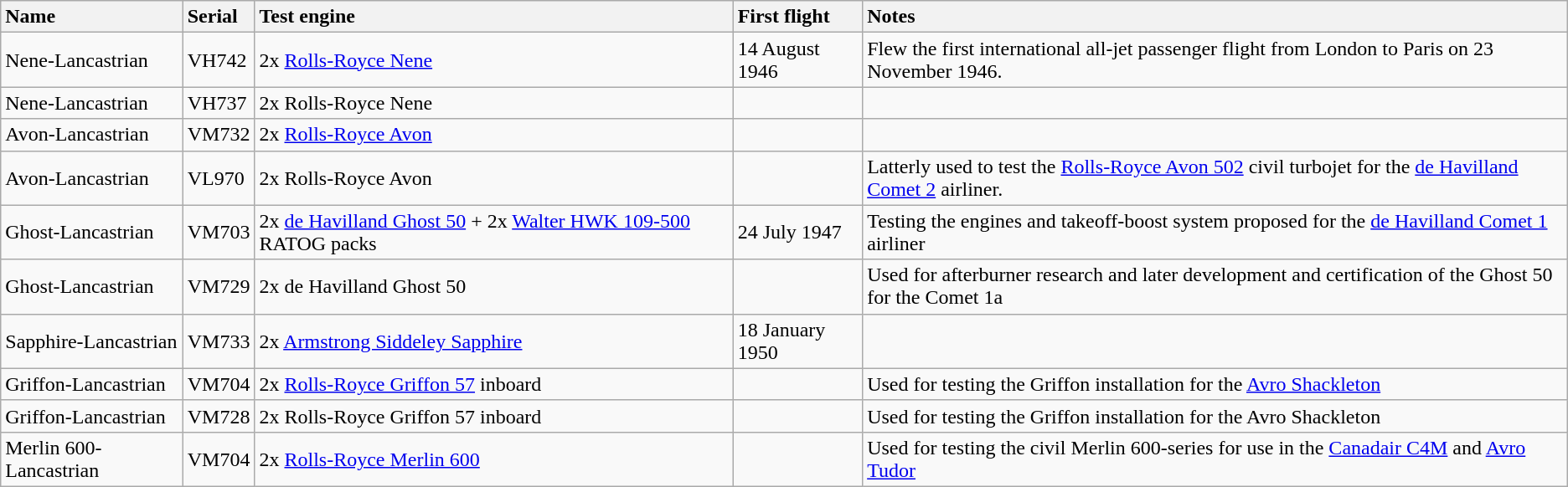<table class="wikitable">
<tr>
<th style="text-align: left;">Name</th>
<th style="text-align: left;">Serial</th>
<th style="text-align: left;">Test engine</th>
<th style="text-align: left;">First flight</th>
<th style="text-align: left;">Notes</th>
</tr>
<tr>
<td>Nene-Lancastrian</td>
<td>VH742</td>
<td>2x <a href='#'>Rolls-Royce Nene</a></td>
<td>14 August 1946</td>
<td>Flew the first international all-jet passenger flight from London to Paris on 23 November 1946.</td>
</tr>
<tr>
<td>Nene-Lancastrian</td>
<td>VH737</td>
<td>2x Rolls-Royce Nene</td>
<td></td>
</tr>
<tr>
<td>Avon-Lancastrian</td>
<td>VM732</td>
<td>2x <a href='#'>Rolls-Royce Avon</a></td>
<td></td>
<td></td>
</tr>
<tr>
<td>Avon-Lancastrian</td>
<td>VL970</td>
<td>2x Rolls-Royce Avon</td>
<td></td>
<td>Latterly used to test the <a href='#'>Rolls-Royce Avon 502</a> civil turbojet for the <a href='#'>de Havilland Comet 2</a> airliner.</td>
</tr>
<tr>
<td>Ghost-Lancastrian</td>
<td>VM703</td>
<td>2x <a href='#'>de Havilland Ghost 50</a> + 2x <a href='#'>Walter HWK 109-500</a> RATOG packs</td>
<td>24 July 1947</td>
<td>Testing the engines and takeoff-boost system proposed for the <a href='#'>de Havilland Comet 1</a> airliner</td>
</tr>
<tr>
<td>Ghost-Lancastrian</td>
<td>VM729</td>
<td>2x de Havilland Ghost 50</td>
<td></td>
<td>Used for afterburner research and later development and certification of the Ghost 50 for the Comet 1a</td>
</tr>
<tr>
<td>Sapphire-Lancastrian</td>
<td>VM733</td>
<td>2x <a href='#'>Armstrong Siddeley Sapphire</a></td>
<td>18 January 1950</td>
<td></td>
</tr>
<tr>
<td>Griffon-Lancastrian</td>
<td>VM704</td>
<td>2x <a href='#'>Rolls-Royce Griffon 57</a> inboard</td>
<td></td>
<td>Used for testing the Griffon installation for the <a href='#'>Avro Shackleton</a></td>
</tr>
<tr>
<td>Griffon-Lancastrian</td>
<td>VM728</td>
<td>2x Rolls-Royce Griffon 57 inboard</td>
<td></td>
<td>Used for testing the Griffon installation for the Avro Shackleton</td>
</tr>
<tr>
<td>Merlin 600-Lancastrian</td>
<td>VM704</td>
<td>2x <a href='#'>Rolls-Royce Merlin 600</a></td>
<td></td>
<td>Used for testing the civil Merlin 600-series for use in the <a href='#'>Canadair C4M</a> and <a href='#'>Avro Tudor</a></td>
</tr>
</table>
